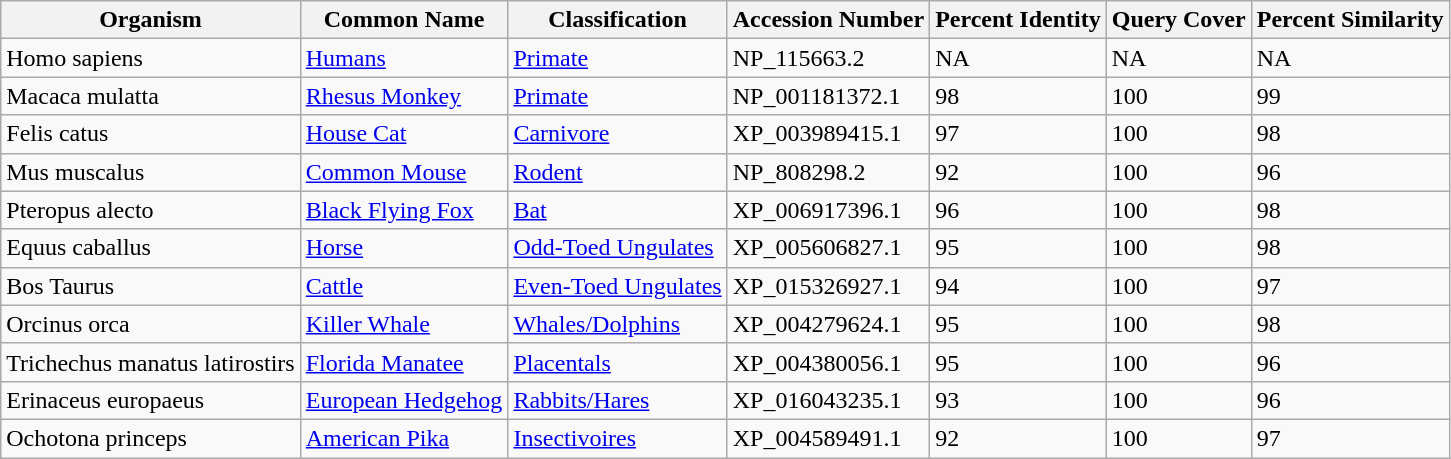<table class="wikitable">
<tr>
<th>Organism</th>
<th>Common Name</th>
<th>Classification</th>
<th>Accession Number</th>
<th>Percent Identity</th>
<th>Query Cover</th>
<th>Percent Similarity</th>
</tr>
<tr>
<td>Homo sapiens</td>
<td><a href='#'>Humans</a></td>
<td><a href='#'>Primate</a></td>
<td>NP_115663.2 </td>
<td>NA</td>
<td>NA</td>
<td>NA</td>
</tr>
<tr>
<td>Macaca mulatta</td>
<td><a href='#'>Rhesus Monkey</a></td>
<td><a href='#'>Primate</a></td>
<td>NP_001181372.1 </td>
<td>98</td>
<td>100</td>
<td>99</td>
</tr>
<tr>
<td>Felis catus</td>
<td><a href='#'>House Cat</a></td>
<td><a href='#'>Carnivore</a></td>
<td>XP_003989415.1 </td>
<td>97</td>
<td>100</td>
<td>98</td>
</tr>
<tr>
<td>Mus muscalus</td>
<td><a href='#'>Common Mouse</a></td>
<td><a href='#'>Rodent</a></td>
<td>NP_808298.2 </td>
<td>92</td>
<td>100</td>
<td>96</td>
</tr>
<tr>
<td>Pteropus alecto</td>
<td><a href='#'>Black Flying Fox</a></td>
<td><a href='#'>Bat</a></td>
<td>XP_006917396.1 </td>
<td>96</td>
<td>100</td>
<td>98</td>
</tr>
<tr>
<td>Equus caballus</td>
<td><a href='#'>Horse</a></td>
<td><a href='#'>Odd-Toed Ungulates</a></td>
<td>XP_005606827.1 </td>
<td>95</td>
<td>100</td>
<td>98</td>
</tr>
<tr>
<td>Bos Taurus</td>
<td><a href='#'>Cattle</a></td>
<td><a href='#'>Even-Toed Ungulates</a></td>
<td>XP_015326927.1 </td>
<td>94</td>
<td>100</td>
<td>97</td>
</tr>
<tr>
<td>Orcinus orca</td>
<td><a href='#'>Killer Whale</a></td>
<td><a href='#'>Whales/Dolphins</a></td>
<td>XP_004279624.1 </td>
<td>95</td>
<td>100</td>
<td>98</td>
</tr>
<tr>
<td>Trichechus manatus latirostirs</td>
<td><a href='#'>Florida Manatee</a></td>
<td><a href='#'>Placentals</a></td>
<td>XP_004380056.1 </td>
<td>95</td>
<td>100</td>
<td>96</td>
</tr>
<tr>
<td>Erinaceus europaeus</td>
<td><a href='#'>European Hedgehog</a></td>
<td><a href='#'>Rabbits/Hares</a></td>
<td>XP_016043235.1 </td>
<td>93</td>
<td>100</td>
<td>96</td>
</tr>
<tr>
<td>Ochotona princeps</td>
<td><a href='#'>American Pika</a></td>
<td><a href='#'>Insectivoires</a></td>
<td>XP_004589491.1 </td>
<td>92</td>
<td>100</td>
<td>97</td>
</tr>
</table>
